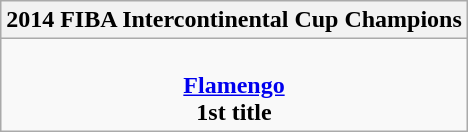<table class=wikitable style="text-align:center; margin:auto">
<tr>
<th>2014 FIBA Intercontinental Cup Champions</th>
</tr>
<tr>
<td><br> <strong><a href='#'>Flamengo</a></strong> <br> <strong>1st title</strong></td>
</tr>
</table>
